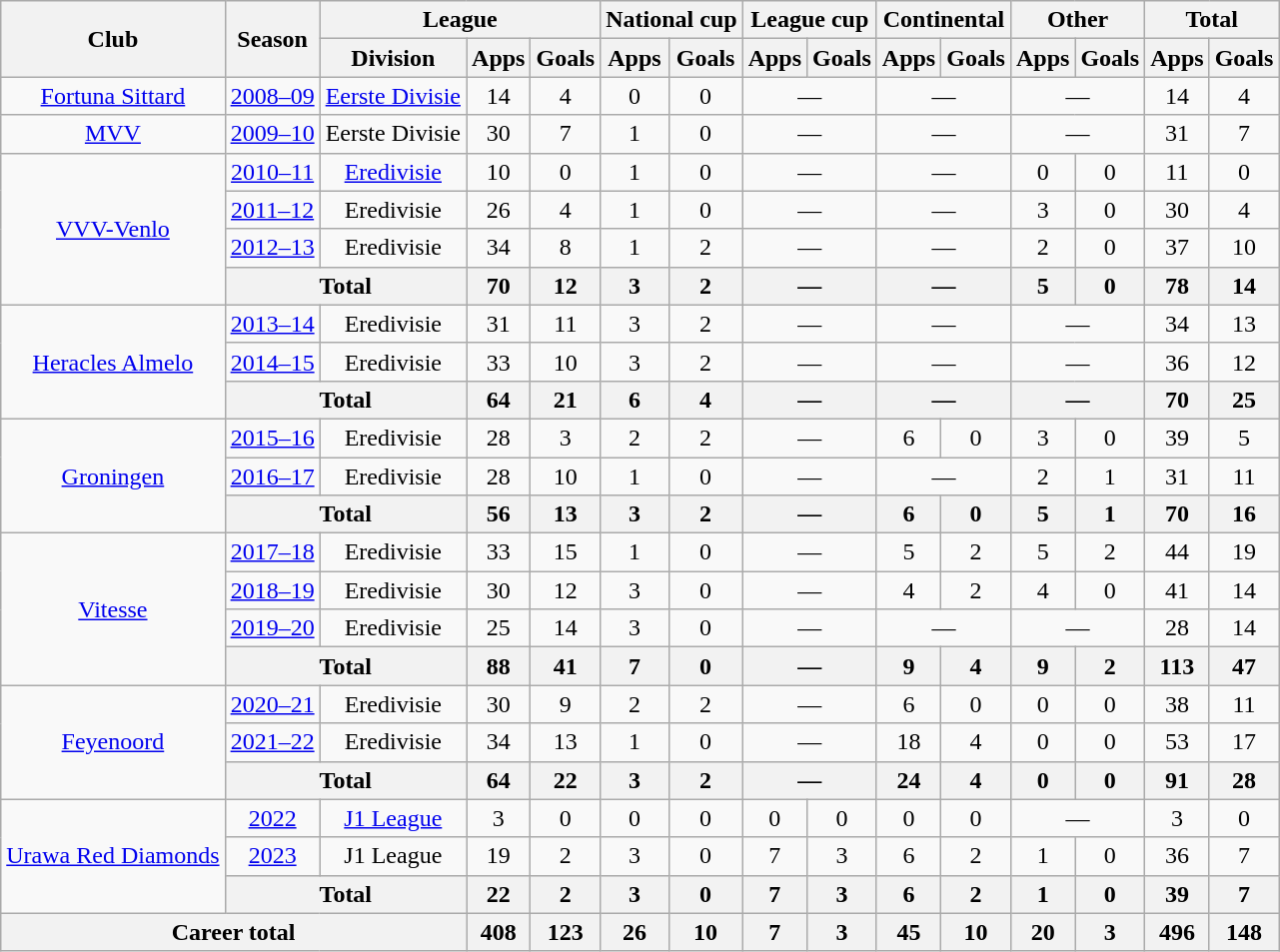<table class="wikitable" style="text-align:center">
<tr>
<th rowspan="2">Club</th>
<th rowspan="2">Season</th>
<th colspan="3">League</th>
<th colspan="2">National cup</th>
<th colspan="2">League cup</th>
<th colspan="2">Continental</th>
<th colspan="2">Other</th>
<th colspan="2">Total</th>
</tr>
<tr>
<th>Division</th>
<th>Apps</th>
<th>Goals</th>
<th>Apps</th>
<th>Goals</th>
<th>Apps</th>
<th>Goals</th>
<th>Apps</th>
<th>Goals</th>
<th>Apps</th>
<th>Goals</th>
<th>Apps</th>
<th>Goals</th>
</tr>
<tr>
<td><a href='#'>Fortuna Sittard</a></td>
<td><a href='#'>2008–09</a></td>
<td><a href='#'>Eerste Divisie</a></td>
<td>14</td>
<td>4</td>
<td>0</td>
<td>0</td>
<td colspan="2">—</td>
<td colspan="2">—</td>
<td colspan="2">—</td>
<td>14</td>
<td>4</td>
</tr>
<tr>
<td><a href='#'>MVV</a></td>
<td><a href='#'>2009–10</a></td>
<td>Eerste Divisie</td>
<td>30</td>
<td>7</td>
<td>1</td>
<td>0</td>
<td colspan="2">—</td>
<td colspan="2">—</td>
<td colspan="2">—</td>
<td>31</td>
<td>7</td>
</tr>
<tr>
<td rowspan="4"><a href='#'>VVV-Venlo</a></td>
<td><a href='#'>2010–11</a></td>
<td><a href='#'>Eredivisie</a></td>
<td>10</td>
<td>0</td>
<td>1</td>
<td>0</td>
<td colspan="2">—</td>
<td colspan="2">—</td>
<td>0</td>
<td>0</td>
<td>11</td>
<td>0</td>
</tr>
<tr>
<td><a href='#'>2011–12</a></td>
<td>Eredivisie</td>
<td>26</td>
<td>4</td>
<td>1</td>
<td>0</td>
<td colspan="2">—</td>
<td colspan="2">—</td>
<td>3</td>
<td>0</td>
<td>30</td>
<td>4</td>
</tr>
<tr>
<td><a href='#'>2012–13</a></td>
<td>Eredivisie</td>
<td>34</td>
<td>8</td>
<td>1</td>
<td>2</td>
<td colspan="2">—</td>
<td colspan="2">—</td>
<td>2</td>
<td>0</td>
<td>37</td>
<td>10</td>
</tr>
<tr>
<th colspan="2">Total</th>
<th>70</th>
<th>12</th>
<th>3</th>
<th>2</th>
<th colspan="2">—</th>
<th colspan="2">—</th>
<th>5</th>
<th>0</th>
<th>78</th>
<th>14</th>
</tr>
<tr>
<td rowspan="3"><a href='#'>Heracles Almelo</a></td>
<td><a href='#'>2013–14</a></td>
<td>Eredivisie</td>
<td>31</td>
<td>11</td>
<td>3</td>
<td>2</td>
<td colspan="2">—</td>
<td colspan="2">—</td>
<td colspan="2">—</td>
<td>34</td>
<td>13</td>
</tr>
<tr>
<td><a href='#'>2014–15</a></td>
<td>Eredivisie</td>
<td>33</td>
<td>10</td>
<td>3</td>
<td>2</td>
<td colspan="2">—</td>
<td colspan="2">—</td>
<td colspan="2">—</td>
<td>36</td>
<td>12</td>
</tr>
<tr>
<th colspan="2">Total</th>
<th>64</th>
<th>21</th>
<th>6</th>
<th>4</th>
<th colspan="2">—</th>
<th colspan="2">—</th>
<th colspan="2">—</th>
<th>70</th>
<th>25</th>
</tr>
<tr>
<td rowspan="3"><a href='#'>Groningen</a></td>
<td><a href='#'>2015–16</a></td>
<td>Eredivisie</td>
<td>28</td>
<td>3</td>
<td>2</td>
<td>2</td>
<td colspan="2">—</td>
<td>6</td>
<td>0</td>
<td>3</td>
<td>0</td>
<td>39</td>
<td>5</td>
</tr>
<tr>
<td><a href='#'>2016–17</a></td>
<td>Eredivisie</td>
<td>28</td>
<td>10</td>
<td>1</td>
<td>0</td>
<td colspan="2">—</td>
<td colspan="2">—</td>
<td>2</td>
<td>1</td>
<td>31</td>
<td>11</td>
</tr>
<tr>
<th colspan="2">Total</th>
<th>56</th>
<th>13</th>
<th>3</th>
<th>2</th>
<th colspan="2">—</th>
<th>6</th>
<th>0</th>
<th>5</th>
<th>1</th>
<th>70</th>
<th>16</th>
</tr>
<tr>
<td rowspan="4"><a href='#'>Vitesse</a></td>
<td><a href='#'>2017–18</a></td>
<td>Eredivisie</td>
<td>33</td>
<td>15</td>
<td>1</td>
<td>0</td>
<td colspan="2">—</td>
<td>5</td>
<td>2</td>
<td>5</td>
<td>2</td>
<td>44</td>
<td>19</td>
</tr>
<tr>
<td><a href='#'>2018–19</a></td>
<td>Eredivisie</td>
<td>30</td>
<td>12</td>
<td>3</td>
<td>0</td>
<td colspan="2">—</td>
<td>4</td>
<td>2</td>
<td>4</td>
<td>0</td>
<td>41</td>
<td>14</td>
</tr>
<tr>
<td><a href='#'>2019–20</a></td>
<td>Eredivisie</td>
<td>25</td>
<td>14</td>
<td>3</td>
<td>0</td>
<td colspan="2">—</td>
<td colspan="2">—</td>
<td colspan="2">—</td>
<td>28</td>
<td>14</td>
</tr>
<tr>
<th colspan="2">Total</th>
<th>88</th>
<th>41</th>
<th>7</th>
<th>0</th>
<th colspan="2">—</th>
<th>9</th>
<th>4</th>
<th>9</th>
<th>2</th>
<th>113</th>
<th>47</th>
</tr>
<tr>
<td rowspan="3"><a href='#'>Feyenoord</a></td>
<td><a href='#'>2020–21</a></td>
<td>Eredivisie</td>
<td>30</td>
<td>9</td>
<td>2</td>
<td>2</td>
<td colspan="2">—</td>
<td>6</td>
<td>0</td>
<td>0</td>
<td>0</td>
<td>38</td>
<td>11</td>
</tr>
<tr>
<td><a href='#'>2021–22</a></td>
<td>Eredivisie</td>
<td>34</td>
<td>13</td>
<td>1</td>
<td>0</td>
<td colspan="2">—</td>
<td>18</td>
<td>4</td>
<td>0</td>
<td>0</td>
<td>53</td>
<td>17</td>
</tr>
<tr>
<th colspan="2">Total</th>
<th>64</th>
<th>22</th>
<th>3</th>
<th>2</th>
<th colspan="2">—</th>
<th>24</th>
<th>4</th>
<th>0</th>
<th>0</th>
<th>91</th>
<th>28</th>
</tr>
<tr>
<td rowspan="3"><a href='#'>Urawa Red Diamonds</a></td>
<td><a href='#'>2022</a></td>
<td><a href='#'>J1 League</a></td>
<td>3</td>
<td>0</td>
<td>0</td>
<td>0</td>
<td>0</td>
<td>0</td>
<td>0</td>
<td>0</td>
<td colspan="2">—</td>
<td>3</td>
<td>0</td>
</tr>
<tr>
<td><a href='#'>2023</a></td>
<td>J1 League</td>
<td>19</td>
<td>2</td>
<td>3</td>
<td>0</td>
<td>7</td>
<td>3</td>
<td>6</td>
<td>2</td>
<td>1</td>
<td>0</td>
<td>36</td>
<td>7</td>
</tr>
<tr>
<th colspan="2">Total</th>
<th>22</th>
<th>2</th>
<th>3</th>
<th>0</th>
<th>7</th>
<th>3</th>
<th>6</th>
<th>2</th>
<th>1</th>
<th>0</th>
<th>39</th>
<th>7</th>
</tr>
<tr>
<th colspan="3">Career total</th>
<th>408</th>
<th>123</th>
<th>26</th>
<th>10</th>
<th>7</th>
<th>3</th>
<th>45</th>
<th>10</th>
<th>20</th>
<th>3</th>
<th>496</th>
<th>148</th>
</tr>
</table>
